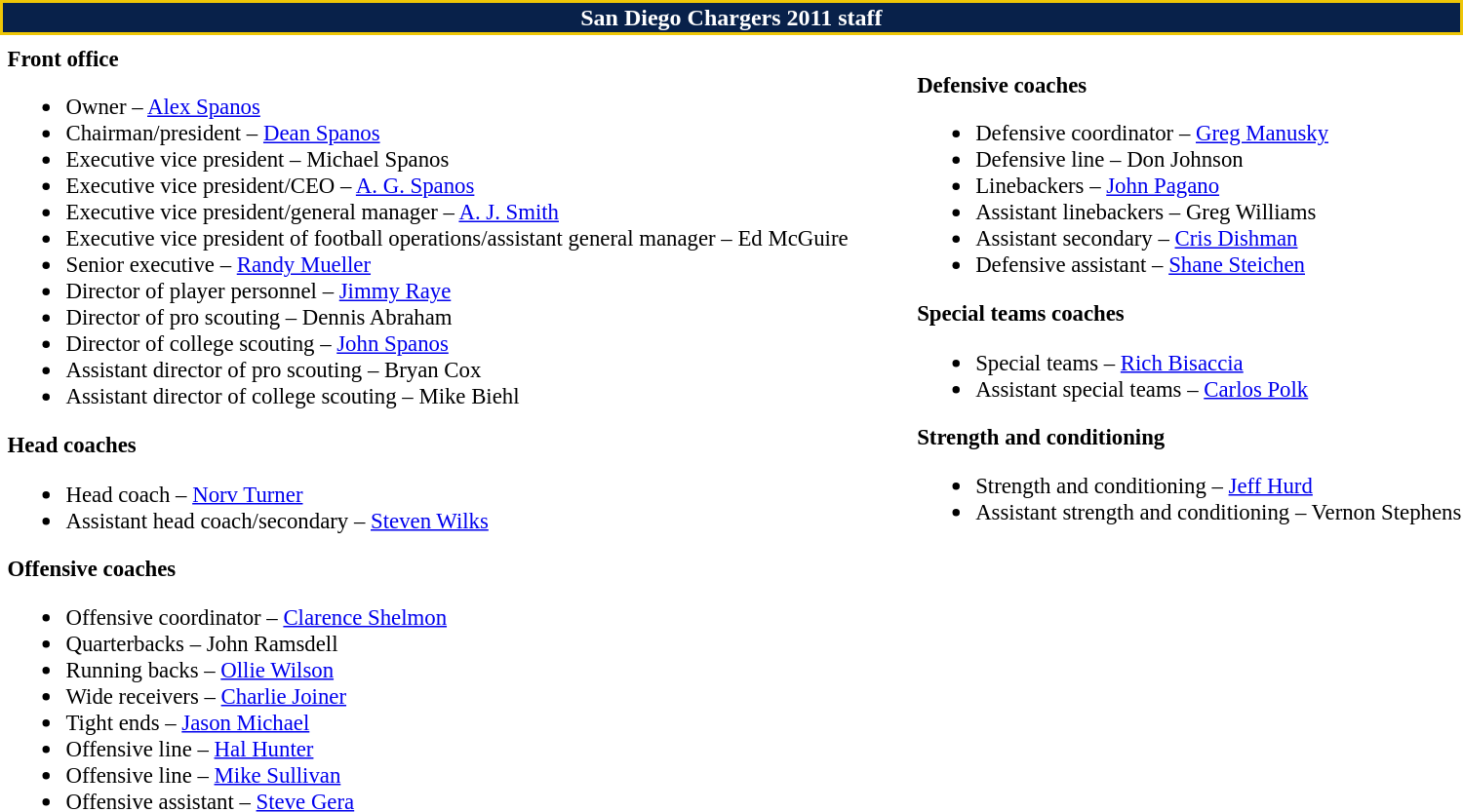<table class="toccolours" style="text-align: left;">
<tr>
<th colspan="7" style="background:#08214a;; color:white; text-align: center; border:2px solid #eec607;"><strong>San Diego Chargers 2011 staff</strong></th>
</tr>
<tr>
<td colspan="7" style="text-align:right;"></td>
</tr>
<tr>
<td valign="top"></td>
<td style="font-size:95%; vertical-align:top;"><strong>Front office</strong><br><ul><li>Owner – <a href='#'>Alex Spanos</a></li><li>Chairman/president – <a href='#'>Dean Spanos</a></li><li>Executive vice president – Michael Spanos</li><li>Executive vice president/CEO – <a href='#'>A. G. Spanos</a></li><li>Executive vice president/general manager – <a href='#'>A. J. Smith</a></li><li>Executive vice president of football operations/assistant general manager – Ed McGuire</li><li>Senior executive – <a href='#'>Randy Mueller</a></li><li>Director of player personnel – <a href='#'>Jimmy Raye</a></li><li>Director of pro scouting – Dennis Abraham</li><li>Director of college scouting – <a href='#'>John Spanos</a></li><li>Assistant director of pro scouting – Bryan Cox</li><li>Assistant director of college scouting – Mike Biehl</li></ul><strong>Head coaches</strong><ul><li>Head coach – <a href='#'>Norv Turner</a></li><li>Assistant head coach/secondary – <a href='#'>Steven Wilks</a></li></ul><strong>Offensive coaches</strong><ul><li>Offensive coordinator – <a href='#'>Clarence Shelmon</a></li><li>Quarterbacks – John Ramsdell</li><li>Running backs – <a href='#'>Ollie Wilson</a></li><li>Wide receivers – <a href='#'>Charlie Joiner</a></li><li>Tight ends – <a href='#'>Jason Michael</a></li><li>Offensive line – <a href='#'>Hal Hunter</a></li><li>Offensive line – <a href='#'>Mike Sullivan</a></li><li>Offensive assistant – <a href='#'>Steve Gera</a></li></ul></td>
<td width="35"> </td>
<td valign="top"></td>
<td style="font-size:95%; vertical-align:top;"><br><strong>Defensive coaches</strong><ul><li>Defensive coordinator – <a href='#'>Greg Manusky</a></li><li>Defensive line – Don Johnson</li><li>Linebackers – <a href='#'>John Pagano</a></li><li>Assistant linebackers – Greg Williams</li><li>Assistant secondary – <a href='#'>Cris Dishman</a></li><li>Defensive assistant – <a href='#'>Shane Steichen</a></li></ul><strong>Special teams coaches</strong><ul><li>Special teams – <a href='#'>Rich Bisaccia</a></li><li>Assistant special teams – <a href='#'>Carlos Polk</a></li></ul><strong>Strength and conditioning</strong><ul><li>Strength and conditioning – <a href='#'>Jeff Hurd</a></li><li>Assistant strength and conditioning – Vernon Stephens</li></ul></td>
</tr>
</table>
